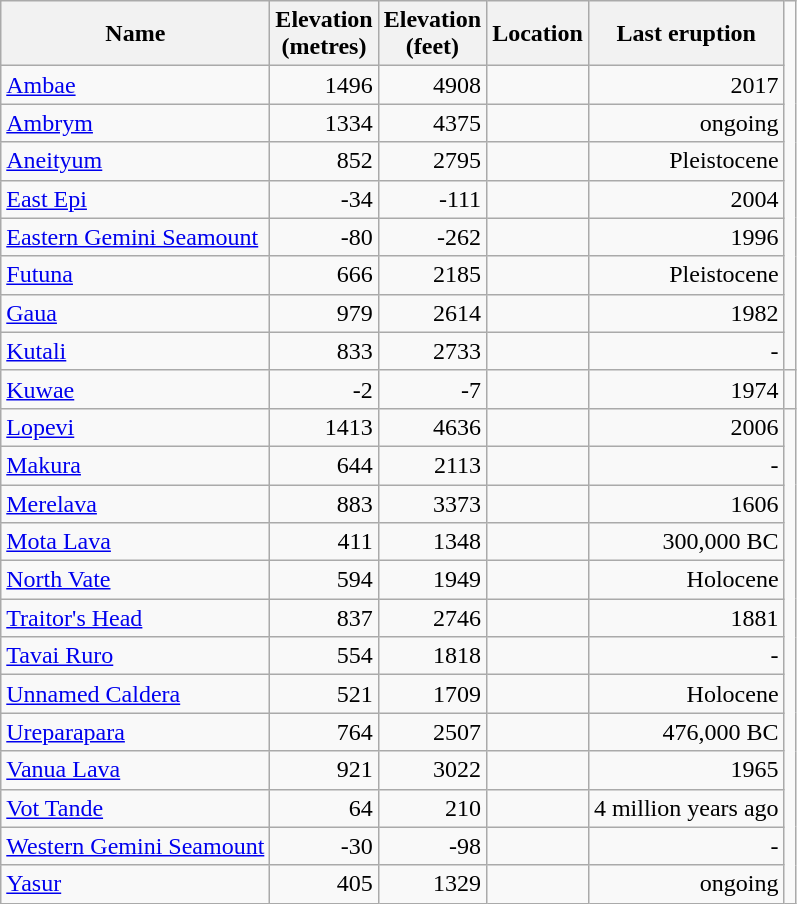<table class="wikitable sortable">
<tr>
<th>Name</th>
<th>Elevation <br> (metres)</th>
<th>Elevation <br> (feet)</th>
<th>Location</th>
<th>Last eruption</th>
</tr>
<tr align="right">
<td align="left"><a href='#'>Ambae</a></td>
<td>1496</td>
<td>4908</td>
<td></td>
<td>2017</td>
</tr>
<tr align="right">
<td align="left"><a href='#'>Ambrym</a></td>
<td>1334</td>
<td>4375</td>
<td></td>
<td>ongoing</td>
</tr>
<tr align="right">
<td align="left"><a href='#'>Aneityum</a></td>
<td>852</td>
<td>2795</td>
<td></td>
<td>Pleistocene</td>
</tr>
<tr align="right">
<td align="left"><a href='#'>East Epi</a></td>
<td>-34</td>
<td>-111</td>
<td></td>
<td>2004</td>
</tr>
<tr align="right">
<td align="left"><a href='#'>Eastern Gemini Seamount</a></td>
<td>-80</td>
<td>-262</td>
<td></td>
<td>1996</td>
</tr>
<tr align="right">
<td align="left"><a href='#'>Futuna</a></td>
<td>666</td>
<td>2185</td>
<td></td>
<td>Pleistocene</td>
</tr>
<tr align="right">
<td align="left"><a href='#'>Gaua</a></td>
<td>979</td>
<td>2614</td>
<td></td>
<td>1982</td>
</tr>
<tr align="right">
<td align="left"><a href='#'>Kutali</a></td>
<td>833</td>
<td>2733</td>
<td></td>
<td>-</td>
</tr>
<tr align="right">
<td align="left"><a href='#'>Kuwae</a></td>
<td>-2</td>
<td>-7</td>
<td></td>
<td>1974</td>
<td></td>
</tr>
<tr align="right">
<td align="left"><a href='#'>Lopevi</a></td>
<td>1413</td>
<td>4636</td>
<td></td>
<td>2006</td>
</tr>
<tr align="right">
<td align="left"><a href='#'>Makura</a></td>
<td>644</td>
<td>2113</td>
<td></td>
<td>-</td>
</tr>
<tr align="right">
<td align="left"><a href='#'>Merelava</a></td>
<td>883</td>
<td>3373</td>
<td></td>
<td>1606</td>
</tr>
<tr align="right">
<td align="left"><a href='#'>Mota Lava</a></td>
<td>411</td>
<td>1348</td>
<td></td>
<td>300,000 BC</td>
</tr>
<tr align="right">
<td align="left"><a href='#'>North Vate</a></td>
<td>594</td>
<td>1949</td>
<td></td>
<td>Holocene</td>
</tr>
<tr align="right">
<td align="left"><a href='#'>Traitor's Head</a></td>
<td>837</td>
<td>2746</td>
<td></td>
<td>1881</td>
</tr>
<tr align="right">
<td align="left"><a href='#'>Tavai Ruro</a></td>
<td>554</td>
<td>1818</td>
<td></td>
<td>-</td>
</tr>
<tr align="right">
<td align="left"><a href='#'>Unnamed Caldera</a></td>
<td>521</td>
<td>1709</td>
<td></td>
<td>Holocene</td>
</tr>
<tr align="right">
<td align="left"><a href='#'>Ureparapara</a></td>
<td>764</td>
<td>2507</td>
<td></td>
<td>476,000 BC</td>
</tr>
<tr align="right">
<td align="left"><a href='#'>Vanua Lava</a></td>
<td>921</td>
<td>3022</td>
<td></td>
<td>1965</td>
</tr>
<tr align="right">
<td align="left"><a href='#'>Vot Tande</a></td>
<td>64</td>
<td>210</td>
<td></td>
<td>4 million years ago</td>
</tr>
<tr align="right">
<td align="left"><a href='#'>Western Gemini Seamount</a></td>
<td>-30</td>
<td>-98</td>
<td></td>
<td>-</td>
</tr>
<tr align="right">
<td align="left"><a href='#'>Yasur</a></td>
<td>405</td>
<td>1329</td>
<td></td>
<td>ongoing</td>
</tr>
</table>
